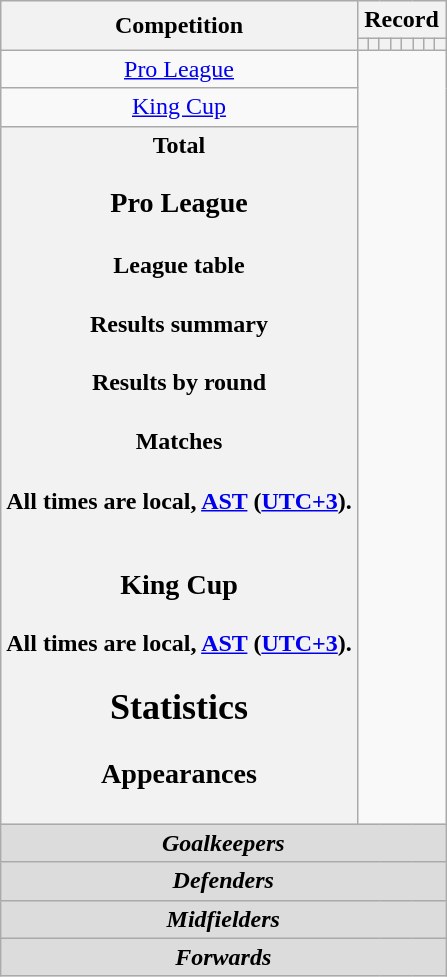<table class="wikitable" style="text-align: center">
<tr>
<th rowspan=2>Competition</th>
<th colspan=8>Record</th>
</tr>
<tr>
<th></th>
<th></th>
<th></th>
<th></th>
<th></th>
<th></th>
<th></th>
<th></th>
</tr>
<tr>
<td><a href='#'>Pro League</a><br></td>
</tr>
<tr>
<td><a href='#'>King Cup</a><br></td>
</tr>
<tr>
<th>Total<br>
<h3>Pro League</h3><h4>League table</h4><h4>Results summary</h4>
<h4>Results by round</h4><h4>Matches</h4>All times are local, <a href='#'>AST</a> (<a href='#'>UTC+3</a>).<br>


<br>
































<h3>King Cup</h3>
All times are local, <a href='#'>AST</a> (<a href='#'>UTC+3</a>).<br><h2>Statistics</h2><h3>Appearances</h3></th>
</tr>
<tr>
<th colspan=10 style=background:#dcdcdc; text-align:center><em>Goalkeepers</em><br>


</th>
</tr>
<tr>
<th colspan=10 style=background:#dcdcdc; text-align:center><em>Defenders</em><br>






</th>
</tr>
<tr>
<th colspan=10 style=background:#dcdcdc; text-align:center><em>Midfielders</em><br>











</th>
</tr>
<tr>
<th colspan=10 style=background:#dcdcdc; text-align:center><em>Forwards</em><br>


</th>
</tr>
</table>
